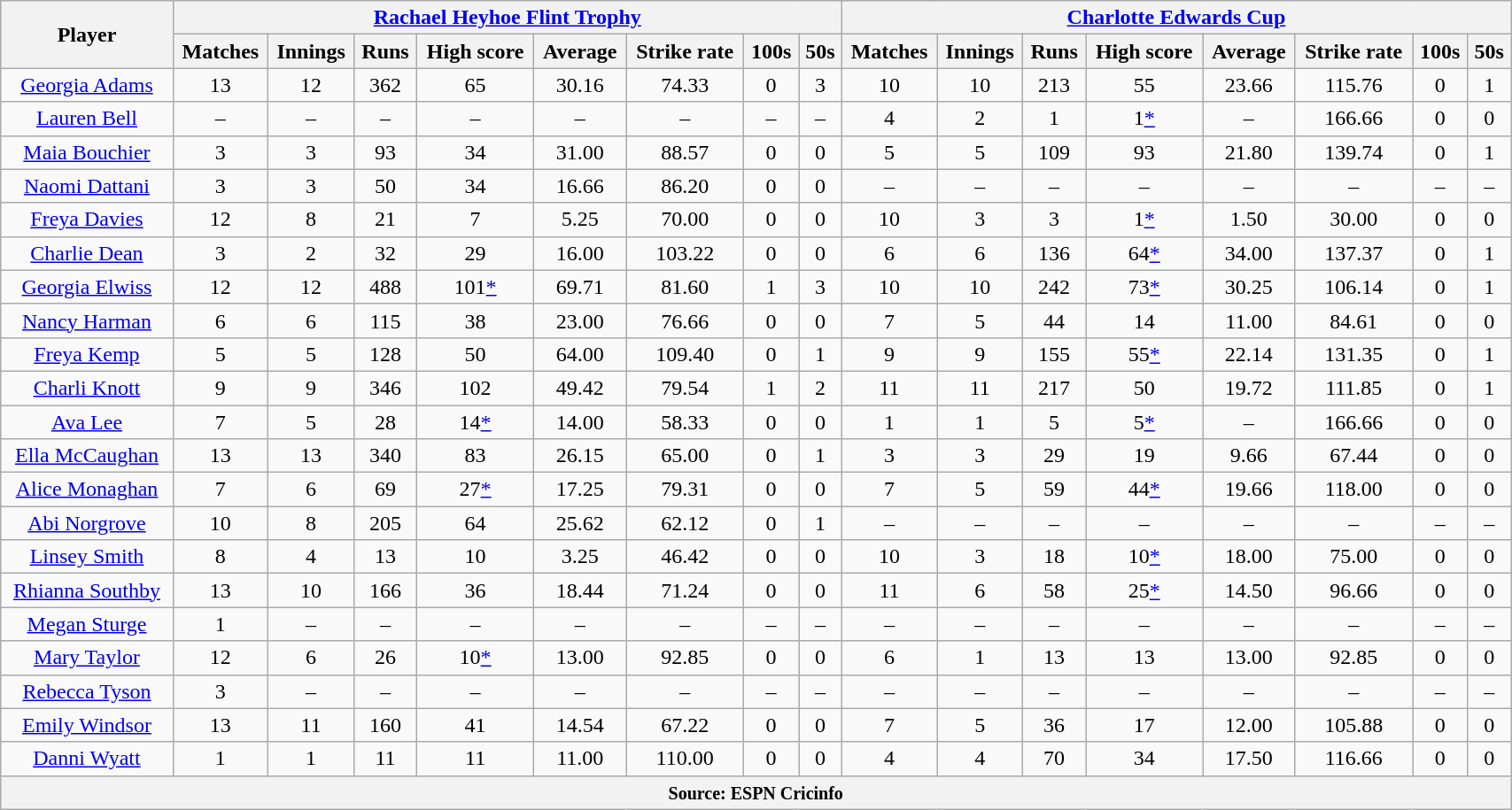<table class="wikitable" style="text-align:center; width:90%;">
<tr>
<th rowspan=2>Player</th>
<th colspan=8><a href='#'>Rachael Heyhoe Flint Trophy</a></th>
<th colspan=8><a href='#'>Charlotte Edwards Cup</a></th>
</tr>
<tr>
<th>Matches</th>
<th>Innings</th>
<th>Runs</th>
<th>High score</th>
<th>Average</th>
<th>Strike rate</th>
<th>100s</th>
<th>50s</th>
<th>Matches</th>
<th>Innings</th>
<th>Runs</th>
<th>High score</th>
<th>Average</th>
<th>Strike rate</th>
<th>100s</th>
<th>50s</th>
</tr>
<tr>
<td><a href='#'>Georgia Adams</a></td>
<td>13</td>
<td>12</td>
<td>362</td>
<td>65</td>
<td>30.16</td>
<td>74.33</td>
<td>0</td>
<td>3</td>
<td>10</td>
<td>10</td>
<td>213</td>
<td>55</td>
<td>23.66</td>
<td>115.76</td>
<td>0</td>
<td>1</td>
</tr>
<tr>
<td><a href='#'>Lauren Bell</a></td>
<td>–</td>
<td>–</td>
<td>–</td>
<td>–</td>
<td>–</td>
<td>–</td>
<td>–</td>
<td>–</td>
<td>4</td>
<td>2</td>
<td>1</td>
<td>1<a href='#'>*</a></td>
<td>–</td>
<td>166.66</td>
<td>0</td>
<td>0</td>
</tr>
<tr>
<td><a href='#'>Maia Bouchier</a></td>
<td>3</td>
<td>3</td>
<td>93</td>
<td>34</td>
<td>31.00</td>
<td>88.57</td>
<td>0</td>
<td>0</td>
<td>5</td>
<td>5</td>
<td>109</td>
<td>93</td>
<td>21.80</td>
<td>139.74</td>
<td>0</td>
<td>1</td>
</tr>
<tr>
<td><a href='#'>Naomi Dattani</a></td>
<td>3</td>
<td>3</td>
<td>50</td>
<td>34</td>
<td>16.66</td>
<td>86.20</td>
<td>0</td>
<td>0</td>
<td>–</td>
<td>–</td>
<td>–</td>
<td>–</td>
<td>–</td>
<td>–</td>
<td>–</td>
<td>–</td>
</tr>
<tr>
<td><a href='#'>Freya Davies</a></td>
<td>12</td>
<td>8</td>
<td>21</td>
<td>7</td>
<td>5.25</td>
<td>70.00</td>
<td>0</td>
<td>0</td>
<td>10</td>
<td>3</td>
<td>3</td>
<td>1<a href='#'>*</a></td>
<td>1.50</td>
<td>30.00</td>
<td>0</td>
<td>0</td>
</tr>
<tr>
<td><a href='#'>Charlie Dean</a></td>
<td>3</td>
<td>2</td>
<td>32</td>
<td>29</td>
<td>16.00</td>
<td>103.22</td>
<td>0</td>
<td>0</td>
<td>6</td>
<td>6</td>
<td>136</td>
<td>64<a href='#'>*</a></td>
<td>34.00</td>
<td>137.37</td>
<td>0</td>
<td>1</td>
</tr>
<tr>
<td><a href='#'>Georgia Elwiss</a></td>
<td>12</td>
<td>12</td>
<td>488</td>
<td>101<a href='#'>*</a></td>
<td>69.71</td>
<td>81.60</td>
<td>1</td>
<td>3</td>
<td>10</td>
<td>10</td>
<td>242</td>
<td>73<a href='#'>*</a></td>
<td>30.25</td>
<td>106.14</td>
<td>0</td>
<td>1</td>
</tr>
<tr>
<td><a href='#'>Nancy Harman</a></td>
<td>6</td>
<td>6</td>
<td>115</td>
<td>38</td>
<td>23.00</td>
<td>76.66</td>
<td>0</td>
<td>0</td>
<td>7</td>
<td>5</td>
<td>44</td>
<td>14</td>
<td>11.00</td>
<td>84.61</td>
<td>0</td>
<td>0</td>
</tr>
<tr>
<td><a href='#'>Freya Kemp</a></td>
<td>5</td>
<td>5</td>
<td>128</td>
<td>50</td>
<td>64.00</td>
<td>109.40</td>
<td>0</td>
<td>1</td>
<td>9</td>
<td>9</td>
<td>155</td>
<td>55<a href='#'>*</a></td>
<td>22.14</td>
<td>131.35</td>
<td>0</td>
<td>1</td>
</tr>
<tr>
<td><a href='#'>Charli Knott</a></td>
<td>9</td>
<td>9</td>
<td>346</td>
<td>102</td>
<td>49.42</td>
<td>79.54</td>
<td>1</td>
<td>2</td>
<td>11</td>
<td>11</td>
<td>217</td>
<td>50</td>
<td>19.72</td>
<td>111.85</td>
<td>0</td>
<td>1</td>
</tr>
<tr>
<td><a href='#'>Ava Lee</a></td>
<td>7</td>
<td>5</td>
<td>28</td>
<td>14<a href='#'>*</a></td>
<td>14.00</td>
<td>58.33</td>
<td>0</td>
<td>0</td>
<td>1</td>
<td>1</td>
<td>5</td>
<td>5<a href='#'>*</a></td>
<td>–</td>
<td>166.66</td>
<td>0</td>
<td>0</td>
</tr>
<tr>
<td><a href='#'>Ella McCaughan</a></td>
<td>13</td>
<td>13</td>
<td>340</td>
<td>83</td>
<td>26.15</td>
<td>65.00</td>
<td>0</td>
<td>1</td>
<td>3</td>
<td>3</td>
<td>29</td>
<td>19</td>
<td>9.66</td>
<td>67.44</td>
<td>0</td>
<td>0</td>
</tr>
<tr>
<td><a href='#'>Alice Monaghan</a></td>
<td>7</td>
<td>6</td>
<td>69</td>
<td>27<a href='#'>*</a></td>
<td>17.25</td>
<td>79.31</td>
<td>0</td>
<td>0</td>
<td>7</td>
<td>5</td>
<td>59</td>
<td>44<a href='#'>*</a></td>
<td>19.66</td>
<td>118.00</td>
<td>0</td>
<td>0</td>
</tr>
<tr>
<td><a href='#'>Abi Norgrove</a></td>
<td>10</td>
<td>8</td>
<td>205</td>
<td>64</td>
<td>25.62</td>
<td>62.12</td>
<td>0</td>
<td>1</td>
<td>–</td>
<td>–</td>
<td>–</td>
<td>–</td>
<td>–</td>
<td>–</td>
<td>–</td>
<td>–</td>
</tr>
<tr>
<td><a href='#'>Linsey Smith</a></td>
<td>8</td>
<td>4</td>
<td>13</td>
<td>10</td>
<td>3.25</td>
<td>46.42</td>
<td>0</td>
<td>0</td>
<td>10</td>
<td>3</td>
<td>18</td>
<td>10<a href='#'>*</a></td>
<td>18.00</td>
<td>75.00</td>
<td>0</td>
<td>0</td>
</tr>
<tr>
<td><a href='#'>Rhianna Southby</a></td>
<td>13</td>
<td>10</td>
<td>166</td>
<td>36</td>
<td>18.44</td>
<td>71.24</td>
<td>0</td>
<td>0</td>
<td>11</td>
<td>6</td>
<td>58</td>
<td>25<a href='#'>*</a></td>
<td>14.50</td>
<td>96.66</td>
<td>0</td>
<td>0</td>
</tr>
<tr>
<td><a href='#'>Megan Sturge</a></td>
<td>1</td>
<td>–</td>
<td>–</td>
<td>–</td>
<td>–</td>
<td>–</td>
<td>–</td>
<td>–</td>
<td>–</td>
<td>–</td>
<td>–</td>
<td>–</td>
<td>–</td>
<td>–</td>
<td>–</td>
<td>–</td>
</tr>
<tr>
<td><a href='#'>Mary Taylor</a></td>
<td>12</td>
<td>6</td>
<td>26</td>
<td>10<a href='#'>*</a></td>
<td>13.00</td>
<td>92.85</td>
<td>0</td>
<td>0</td>
<td>6</td>
<td>1</td>
<td>13</td>
<td>13</td>
<td>13.00</td>
<td>92.85</td>
<td>0</td>
<td>0</td>
</tr>
<tr>
<td><a href='#'>Rebecca Tyson</a></td>
<td>3</td>
<td>–</td>
<td>–</td>
<td>–</td>
<td>–</td>
<td>–</td>
<td>–</td>
<td>–</td>
<td>–</td>
<td>–</td>
<td>–</td>
<td>–</td>
<td>–</td>
<td>–</td>
<td>–</td>
<td>–</td>
</tr>
<tr>
<td><a href='#'>Emily Windsor</a></td>
<td>13</td>
<td>11</td>
<td>160</td>
<td>41</td>
<td>14.54</td>
<td>67.22</td>
<td>0</td>
<td>0</td>
<td>7</td>
<td>5</td>
<td>36</td>
<td>17</td>
<td>12.00</td>
<td>105.88</td>
<td>0</td>
<td>0</td>
</tr>
<tr>
<td><a href='#'>Danni Wyatt</a></td>
<td>1</td>
<td>1</td>
<td>11</td>
<td>11</td>
<td>11.00</td>
<td>110.00</td>
<td>0</td>
<td>0</td>
<td>4</td>
<td>4</td>
<td>70</td>
<td>34</td>
<td>17.50</td>
<td>116.66</td>
<td>0</td>
<td>0</td>
</tr>
<tr>
<th colspan="17"><small>Source: ESPN Cricinfo</small></th>
</tr>
</table>
